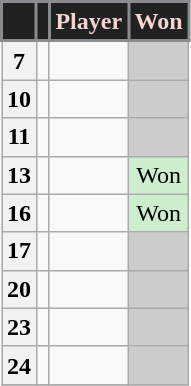<table class="wikitable sortable" style="text-align:center;">
<tr>
<th style="background:#202121; color:#F7D5CF; border:2px solid #898C8F;" scope="col"></th>
<th style="background:#202121; color:#F7D5CF; border:2px solid #898C8F;" scope="col"></th>
<th style="background:#202121; color:#F7D5CF; border:2px solid #898C8F;" scope="col">Player</th>
<th style="background:#202121; color:#F7D5CF; border:2px solid #898C8F;" scope="col">Won</th>
</tr>
<tr>
<th scope="row">7</th>
<td></td>
<td></td>
<td style="background:#ccc;"></td>
</tr>
<tr>
<th scope="row">10</th>
<td></td>
<td></td>
<td style="background:#ccc;"></td>
</tr>
<tr>
<th scope="row">11</th>
<td></td>
<td></td>
<td style="background:#ccc;"></td>
</tr>
<tr>
<th scope="row">13</th>
<td></td>
<td></td>
<td style="background:#cec;">Won</td>
</tr>
<tr>
<th scope="row">16</th>
<td></td>
<td></td>
<td style="background:#cec;">Won</td>
</tr>
<tr>
<th scope="row">17</th>
<td></td>
<td></td>
<td style="background:#ccc;"></td>
</tr>
<tr>
<th scope="row">20</th>
<td></td>
<td></td>
<td style="background:#ccc;"></td>
</tr>
<tr>
<th scope="row">23</th>
<td></td>
<td></td>
<td style="background:#ccc;"></td>
</tr>
<tr>
<th scope="row">24</th>
<td></td>
<td></td>
<td style="background:#ccc;"></td>
</tr>
<tr>
</tr>
</table>
